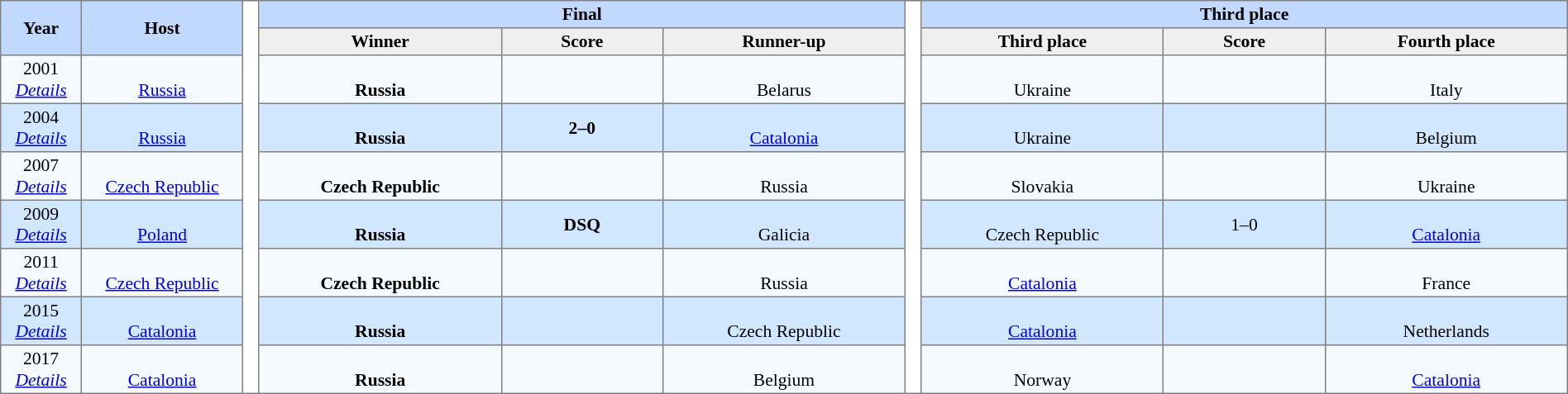<table border=1 style="border-collapse:collapse; font-size:90%; text-align:center; width:100%" cellpadding=2 cellspacing=0>
<tr bgcolor=#C1D8FF>
<th rowspan=2 width=5%>Year</th>
<th rowspan=2 width=10%>Host</th>
<th width=1% rowspan=9 bgcolor=ffffff></th>
<th colspan=3>Final</th>
<th width=1% rowspan=9 bgcolor=ffffff></th>
<th colspan=3>Third place</th>
</tr>
<tr bgcolor=#EFEFEF>
<th width=15%>Winner</th>
<th width=10%>Score</th>
<th width=15%>Runner-up</th>
<th width=15%>Third place</th>
<th width=10%>Score</th>
<th width=15%>Fourth place</th>
</tr>
<tr bgcolor=#F5FAFF>
<td>2001<br><em><a href='#'>Details</a></em></td>
<td><br><a href='#'>Russia</a></td>
<td><br><strong>Russia</strong></td>
<td></td>
<td><br>Belarus</td>
<td><br>Ukraine</td>
<td></td>
<td><br>Italy</td>
</tr>
<tr bgcolor=#D0E7FF>
<td>2004<br><em><a href='#'>Details</a></em></td>
<td><br><a href='#'>Russia</a></td>
<td><br><strong>Russia</strong></td>
<td><strong>2–0</strong></td>
<td><br><a href='#'>Catalonia</a></td>
<td><br>Ukraine</td>
<td></td>
<td><br>Belgium</td>
</tr>
<tr bgcolor=#F5FAFF>
<td>2007<br><em><a href='#'>Details</a></em></td>
<td><br><a href='#'>Czech Republic</a></td>
<td><br><strong>Czech Republic</strong></td>
<td></td>
<td><br>Russia</td>
<td><br>Slovakia</td>
<td></td>
<td><br>Ukraine</td>
</tr>
<tr bgcolor=#D0E7FF>
<td>2009<br> <em><a href='#'>Details</a></em></td>
<td><br><a href='#'>Poland</a></td>
<td><br><strong>Russia</strong></td>
<td><strong>DSQ</strong></td>
<td><br>Galicia</td>
<td><br>Czech Republic</td>
<td>1–0</td>
<td><br><a href='#'>Catalonia</a></td>
</tr>
<tr bgcolor=#F5FAFF>
<td>2011<br> <em><a href='#'>Details</a></em></td>
<td><br><a href='#'>Czech Republic</a></td>
<td><br><strong>Czech Republic</strong></td>
<td></td>
<td><br>Russia</td>
<td><br><a href='#'>Catalonia</a></td>
<td></td>
<td><br>France</td>
</tr>
<tr bgcolor=#D0E7FF>
<td>2015<br> <em><a href='#'>Details</a></em></td>
<td><br><a href='#'>Catalonia</a></td>
<td><br><strong>Russia</strong></td>
<td></td>
<td><br>Czech Republic</td>
<td><br><a href='#'>Catalonia</a></td>
<td></td>
<td><br>Netherlands</td>
</tr>
<tr bgcolor=#F5FAFF>
<td>2017<br> <em><a href='#'>Details</a></em></td>
<td><br><a href='#'>Catalonia</a></td>
<td><br><strong>Russia</strong></td>
<td></td>
<td><br>Belgium</td>
<td><br>Norway</td>
<td></td>
<td><br><a href='#'>Catalonia</a></td>
</tr>
</table>
